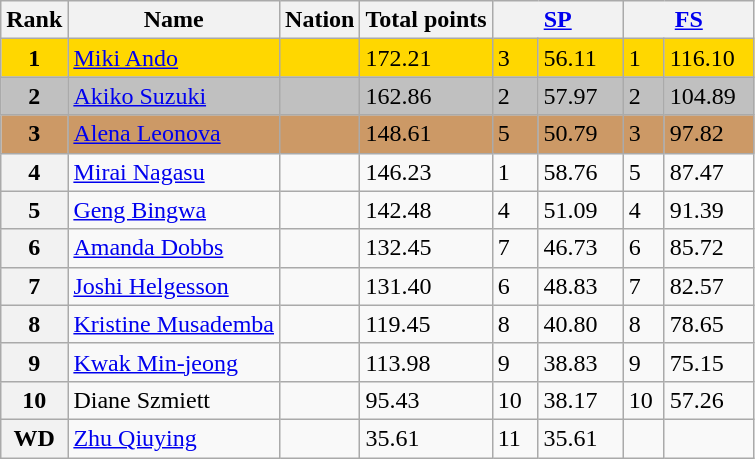<table class="wikitable sortable">
<tr>
<th>Rank</th>
<th>Name</th>
<th>Nation</th>
<th>Total points</th>
<th colspan="2" width="80px"><a href='#'>SP</a></th>
<th colspan="2" width="80px"><a href='#'>FS</a></th>
</tr>
<tr bgcolor="gold">
<td align="center"><strong>1</strong></td>
<td><a href='#'>Miki Ando</a></td>
<td></td>
<td>172.21</td>
<td>3</td>
<td>56.11</td>
<td>1</td>
<td>116.10</td>
</tr>
<tr bgcolor="silver">
<td align="center"><strong>2</strong></td>
<td><a href='#'>Akiko Suzuki</a></td>
<td></td>
<td>162.86</td>
<td>2</td>
<td>57.97</td>
<td>2</td>
<td>104.89</td>
</tr>
<tr bgcolor="cc9966">
<td align="center"><strong>3</strong></td>
<td><a href='#'>Alena Leonova</a></td>
<td></td>
<td>148.61</td>
<td>5</td>
<td>50.79</td>
<td>3</td>
<td>97.82</td>
</tr>
<tr>
<th>4</th>
<td><a href='#'>Mirai Nagasu</a></td>
<td></td>
<td>146.23</td>
<td>1</td>
<td>58.76</td>
<td>5</td>
<td>87.47</td>
</tr>
<tr>
<th>5</th>
<td><a href='#'>Geng Bingwa</a></td>
<td></td>
<td>142.48</td>
<td>4</td>
<td>51.09</td>
<td>4</td>
<td>91.39</td>
</tr>
<tr>
<th>6</th>
<td><a href='#'>Amanda Dobbs</a></td>
<td></td>
<td>132.45</td>
<td>7</td>
<td>46.73</td>
<td>6</td>
<td>85.72</td>
</tr>
<tr>
<th>7</th>
<td><a href='#'>Joshi Helgesson</a></td>
<td></td>
<td>131.40</td>
<td>6</td>
<td>48.83</td>
<td>7</td>
<td>82.57</td>
</tr>
<tr>
<th>8</th>
<td><a href='#'>Kristine Musademba</a></td>
<td></td>
<td>119.45</td>
<td>8</td>
<td>40.80</td>
<td>8</td>
<td>78.65</td>
</tr>
<tr>
<th>9</th>
<td><a href='#'>Kwak Min-jeong</a></td>
<td></td>
<td>113.98</td>
<td>9</td>
<td>38.83</td>
<td>9</td>
<td>75.15</td>
</tr>
<tr>
<th>10</th>
<td>Diane Szmiett</td>
<td></td>
<td>95.43</td>
<td>10</td>
<td>38.17</td>
<td>10</td>
<td>57.26</td>
</tr>
<tr>
<th>WD</th>
<td><a href='#'>Zhu Qiuying</a></td>
<td></td>
<td>35.61</td>
<td>11</td>
<td>35.61</td>
<td></td>
<td></td>
</tr>
</table>
